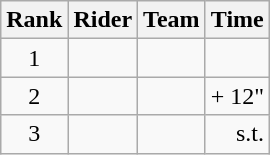<table class="wikitable">
<tr>
<th scope="col">Rank</th>
<th scope="col">Rider</th>
<th scope="col">Team</th>
<th scope="col">Time</th>
</tr>
<tr>
<td style="text-align:center;">1</td>
<td></td>
<td></td>
<td style="text-align:right;"></td>
</tr>
<tr>
<td style="text-align:center;">2</td>
<td></td>
<td></td>
<td style="text-align:right;">+ 12"</td>
</tr>
<tr>
<td style="text-align:center;">3</td>
<td></td>
<td></td>
<td style="text-align:right;">s.t.</td>
</tr>
</table>
